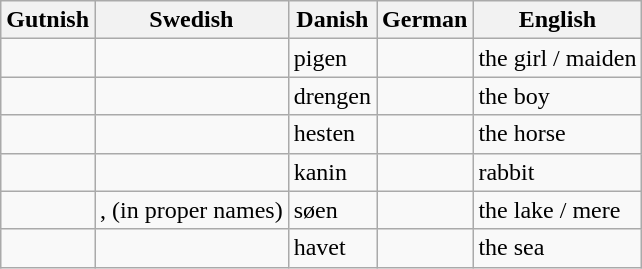<table class="wikitable">
<tr>
<th scope=col>Gutnish</th>
<th scope=col>Swedish</th>
<th scope="col">Danish</th>
<th scope="col">German</th>
<th scope=col>English</th>
</tr>
<tr>
<td></td>
<td></td>
<td>pigen</td>
<td></td>
<td>the girl / maiden</td>
</tr>
<tr>
<td></td>
<td></td>
<td>drengen</td>
<td></td>
<td>the boy</td>
</tr>
<tr>
<td></td>
<td></td>
<td>hesten</td>
<td></td>
<td>the horse</td>
</tr>
<tr>
<td></td>
<td></td>
<td>kanin</td>
<td></td>
<td>rabbit</td>
</tr>
<tr>
<td></td>
<td>,  (in proper names)</td>
<td>søen</td>
<td></td>
<td>the lake / mere</td>
</tr>
<tr>
<td></td>
<td></td>
<td>havet</td>
<td></td>
<td>the sea</td>
</tr>
</table>
